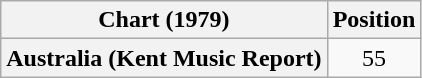<table class="wikitable plainrowheaders">
<tr>
<th scope="col">Chart (1979)</th>
<th scope="col">Position</th>
</tr>
<tr>
<th scope="row">Australia (Kent Music Report)</th>
<td style="text-align:center;">55</td>
</tr>
</table>
